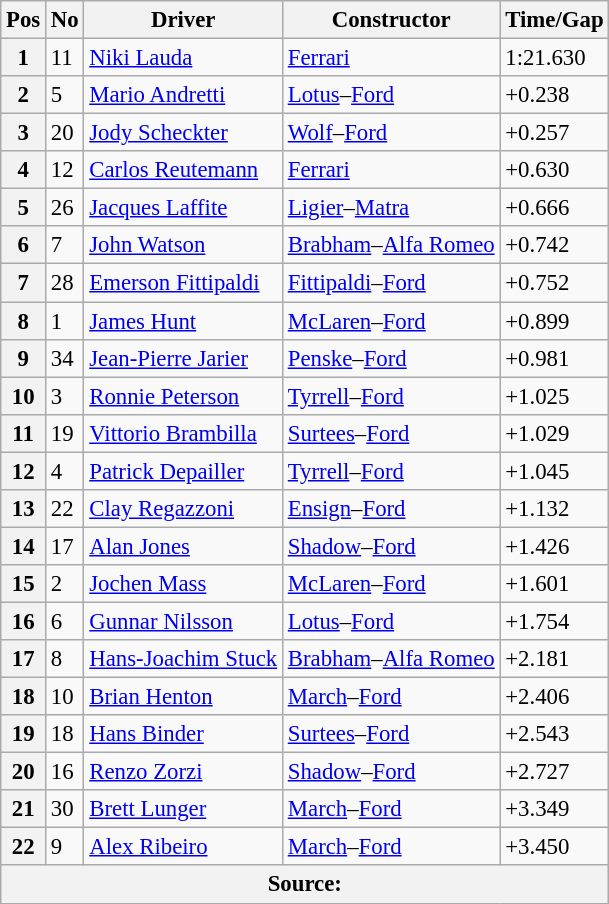<table class="wikitable sortable" style="font-size: 95%;">
<tr>
<th>Pos</th>
<th>No</th>
<th>Driver</th>
<th>Constructor</th>
<th>Time/Gap</th>
</tr>
<tr>
<th>1</th>
<td>11</td>
<td> <a href='#'>Niki Lauda</a></td>
<td><a href='#'>Ferrari</a></td>
<td>1:21.630</td>
</tr>
<tr>
<th>2</th>
<td>5</td>
<td> <a href='#'>Mario Andretti</a></td>
<td><a href='#'>Lotus</a>–<a href='#'>Ford</a></td>
<td>+0.238</td>
</tr>
<tr>
<th>3</th>
<td>20</td>
<td> <a href='#'>Jody Scheckter</a></td>
<td><a href='#'>Wolf</a>–<a href='#'>Ford</a></td>
<td>+0.257</td>
</tr>
<tr>
<th>4</th>
<td>12</td>
<td> <a href='#'>Carlos Reutemann</a></td>
<td><a href='#'>Ferrari</a></td>
<td>+0.630</td>
</tr>
<tr>
<th>5</th>
<td>26</td>
<td> <a href='#'>Jacques Laffite</a></td>
<td><a href='#'>Ligier</a>–<a href='#'>Matra</a></td>
<td>+0.666</td>
</tr>
<tr>
<th>6</th>
<td>7</td>
<td> <a href='#'>John Watson</a></td>
<td><a href='#'>Brabham</a>–<a href='#'>Alfa Romeo</a></td>
<td>+0.742</td>
</tr>
<tr>
<th>7</th>
<td>28</td>
<td> <a href='#'>Emerson Fittipaldi</a></td>
<td><a href='#'>Fittipaldi</a>–<a href='#'>Ford</a></td>
<td>+0.752</td>
</tr>
<tr>
<th>8</th>
<td>1</td>
<td> <a href='#'>James Hunt</a></td>
<td><a href='#'>McLaren</a>–<a href='#'>Ford</a></td>
<td>+0.899</td>
</tr>
<tr>
<th>9</th>
<td>34</td>
<td> <a href='#'>Jean-Pierre Jarier</a></td>
<td><a href='#'>Penske</a>–<a href='#'>Ford</a></td>
<td>+0.981</td>
</tr>
<tr>
<th>10</th>
<td>3</td>
<td> <a href='#'>Ronnie Peterson</a></td>
<td><a href='#'>Tyrrell</a>–<a href='#'>Ford</a></td>
<td>+1.025</td>
</tr>
<tr>
<th>11</th>
<td>19</td>
<td> <a href='#'>Vittorio Brambilla</a></td>
<td><a href='#'>Surtees</a>–<a href='#'>Ford</a></td>
<td>+1.029</td>
</tr>
<tr>
<th>12</th>
<td>4</td>
<td> <a href='#'>Patrick Depailler</a></td>
<td><a href='#'>Tyrrell</a>–<a href='#'>Ford</a></td>
<td>+1.045</td>
</tr>
<tr>
<th>13</th>
<td>22</td>
<td> <a href='#'>Clay Regazzoni</a></td>
<td><a href='#'>Ensign</a>–<a href='#'>Ford</a></td>
<td>+1.132</td>
</tr>
<tr>
<th>14</th>
<td>17</td>
<td> <a href='#'>Alan Jones</a></td>
<td><a href='#'>Shadow</a>–<a href='#'>Ford</a></td>
<td>+1.426</td>
</tr>
<tr>
<th>15</th>
<td>2</td>
<td> <a href='#'>Jochen Mass</a></td>
<td><a href='#'>McLaren</a>–<a href='#'>Ford</a></td>
<td>+1.601</td>
</tr>
<tr>
<th>16</th>
<td>6</td>
<td> <a href='#'>Gunnar Nilsson</a></td>
<td><a href='#'>Lotus</a>–<a href='#'>Ford</a></td>
<td>+1.754</td>
</tr>
<tr>
<th>17</th>
<td>8</td>
<td> <a href='#'>Hans-Joachim Stuck</a></td>
<td><a href='#'>Brabham</a>–<a href='#'>Alfa Romeo</a></td>
<td>+2.181</td>
</tr>
<tr>
<th>18</th>
<td>10</td>
<td> <a href='#'>Brian Henton</a></td>
<td><a href='#'>March</a>–<a href='#'>Ford</a></td>
<td>+2.406</td>
</tr>
<tr>
<th>19</th>
<td>18</td>
<td> <a href='#'>Hans Binder</a></td>
<td><a href='#'>Surtees</a>–<a href='#'>Ford</a></td>
<td>+2.543</td>
</tr>
<tr>
<th>20</th>
<td>16</td>
<td> <a href='#'>Renzo Zorzi</a></td>
<td><a href='#'>Shadow</a>–<a href='#'>Ford</a></td>
<td>+2.727</td>
</tr>
<tr>
<th>21</th>
<td>30</td>
<td> <a href='#'>Brett Lunger</a></td>
<td><a href='#'>March</a>–<a href='#'>Ford</a></td>
<td>+3.349</td>
</tr>
<tr>
<th>22</th>
<td>9</td>
<td> <a href='#'>Alex Ribeiro</a></td>
<td><a href='#'>March</a>–<a href='#'>Ford</a></td>
<td>+3.450</td>
</tr>
<tr>
<th colspan=5>Source:</th>
</tr>
</table>
